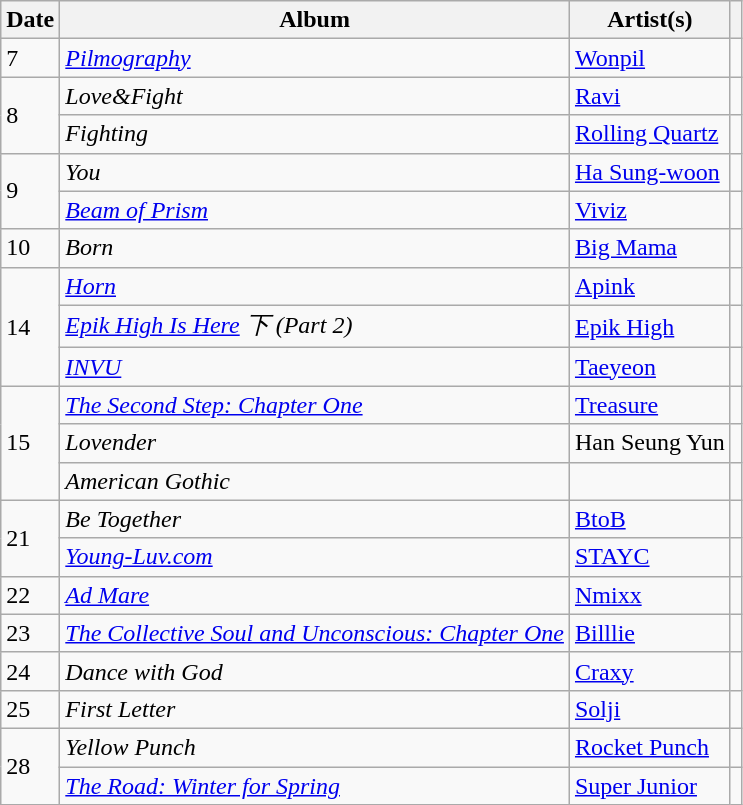<table class="wikitable">
<tr>
<th>Date</th>
<th>Album</th>
<th>Artist(s)</th>
<th></th>
</tr>
<tr>
<td>7</td>
<td><em><a href='#'>Pilmography</a></em></td>
<td><a href='#'>Wonpil</a></td>
<td></td>
</tr>
<tr>
<td rowspan="2">8</td>
<td><em>Love&Fight</em></td>
<td><a href='#'>Ravi</a></td>
<td></td>
</tr>
<tr>
<td><em>Fighting</em></td>
<td><a href='#'>Rolling Quartz</a></td>
<td></td>
</tr>
<tr>
<td rowspan="2">9</td>
<td><em>You</em></td>
<td><a href='#'>Ha Sung-woon</a></td>
<td></td>
</tr>
<tr>
<td><em><a href='#'>Beam of Prism</a></em></td>
<td><a href='#'>Viviz</a></td>
<td></td>
</tr>
<tr>
<td>10</td>
<td><em>Born</em></td>
<td><a href='#'>Big Mama</a></td>
<td></td>
</tr>
<tr>
<td rowspan="3">14</td>
<td><em><a href='#'>Horn</a></em></td>
<td><a href='#'>Apink</a></td>
<td></td>
</tr>
<tr>
<td><em><a href='#'>Epik High Is Here</a> 下 (Part 2)</em></td>
<td><a href='#'>Epik High</a></td>
<td></td>
</tr>
<tr>
<td><em><a href='#'>INVU</a></em></td>
<td><a href='#'>Taeyeon</a></td>
<td></td>
</tr>
<tr>
<td rowspan="3">15</td>
<td><em><a href='#'>The Second Step: Chapter One</a></em></td>
<td><a href='#'>Treasure</a></td>
<td></td>
</tr>
<tr>
<td><em>Lovender</em></td>
<td>Han Seung Yun</td>
<td></td>
</tr>
<tr>
<td><em>American Gothic</em></td>
<td></td>
<td></td>
</tr>
<tr>
<td rowspan="2">21</td>
<td><em>Be Together</em></td>
<td><a href='#'>BtoB</a></td>
<td></td>
</tr>
<tr>
<td><em><a href='#'>Young-Luv.com</a></em></td>
<td><a href='#'>STAYC</a></td>
<td></td>
</tr>
<tr>
<td>22</td>
<td><em><a href='#'>Ad Mare</a></em></td>
<td><a href='#'>Nmixx</a></td>
<td></td>
</tr>
<tr>
<td>23</td>
<td><em><a href='#'>The Collective Soul and Unconscious: Chapter One</a></em></td>
<td><a href='#'>Billlie</a></td>
<td></td>
</tr>
<tr>
<td>24</td>
<td><em>Dance with God</em></td>
<td><a href='#'>Craxy</a></td>
<td></td>
</tr>
<tr>
<td>25</td>
<td><em>First Letter</em></td>
<td><a href='#'>Solji</a></td>
<td></td>
</tr>
<tr>
<td rowspan="2">28</td>
<td><em>Yellow Punch</em></td>
<td><a href='#'>Rocket Punch</a></td>
<td></td>
</tr>
<tr>
<td><em><a href='#'>The Road: Winter for Spring</a></em></td>
<td><a href='#'>Super Junior</a></td>
<td></td>
</tr>
</table>
